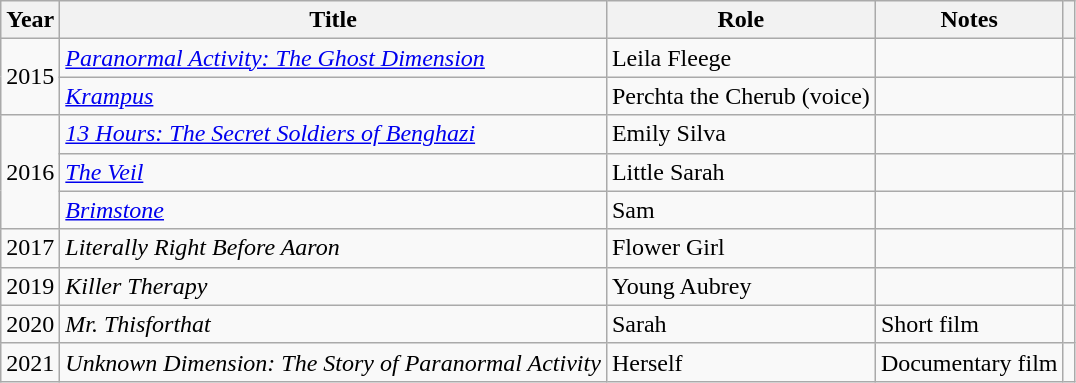<table class="wikitable sortable">
<tr>
<th>Year</th>
<th>Title</th>
<th>Role</th>
<th class="unsortable">Notes</th>
<th></th>
</tr>
<tr>
<td rowspan="2">2015</td>
<td><em><a href='#'>Paranormal Activity: The Ghost Dimension</a></em></td>
<td>Leila Fleege</td>
<td></td>
<td></td>
</tr>
<tr>
<td><em><a href='#'>Krampus</a></em></td>
<td>Perchta the Cherub (voice)</td>
<td></td>
<td></td>
</tr>
<tr>
<td rowspan="3">2016</td>
<td><em><a href='#'>13 Hours: The Secret Soldiers of Benghazi</a></em></td>
<td>Emily Silva</td>
<td></td>
<td></td>
</tr>
<tr>
<td><em><a href='#'>The Veil</a></em></td>
<td>Little Sarah</td>
<td></td>
<td></td>
</tr>
<tr>
<td><em><a href='#'>Brimstone</a></em></td>
<td>Sam</td>
<td></td>
<td></td>
</tr>
<tr>
<td>2017</td>
<td><em>Literally Right Before Aaron</em></td>
<td>Flower Girl</td>
<td></td>
<td></td>
</tr>
<tr>
<td>2019</td>
<td><em>Killer Therapy</em></td>
<td>Young Aubrey</td>
<td></td>
<td></td>
</tr>
<tr>
<td>2020</td>
<td><em>Mr. Thisforthat</em></td>
<td>Sarah</td>
<td>Short film</td>
<td></td>
</tr>
<tr>
<td>2021</td>
<td><em>Unknown Dimension: The Story of Paranormal Activity</em></td>
<td>Herself</td>
<td>Documentary film</td>
<td></td>
</tr>
</table>
